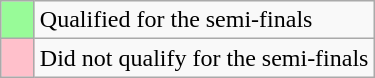<table class="wikitable">
<tr>
<td width=15px bgcolor="#98fb98"></td>
<td>Qualified for the semi-finals</td>
</tr>
<tr>
<td width=15px bgcolor=pink></td>
<td>Did not qualify for the semi-finals</td>
</tr>
</table>
